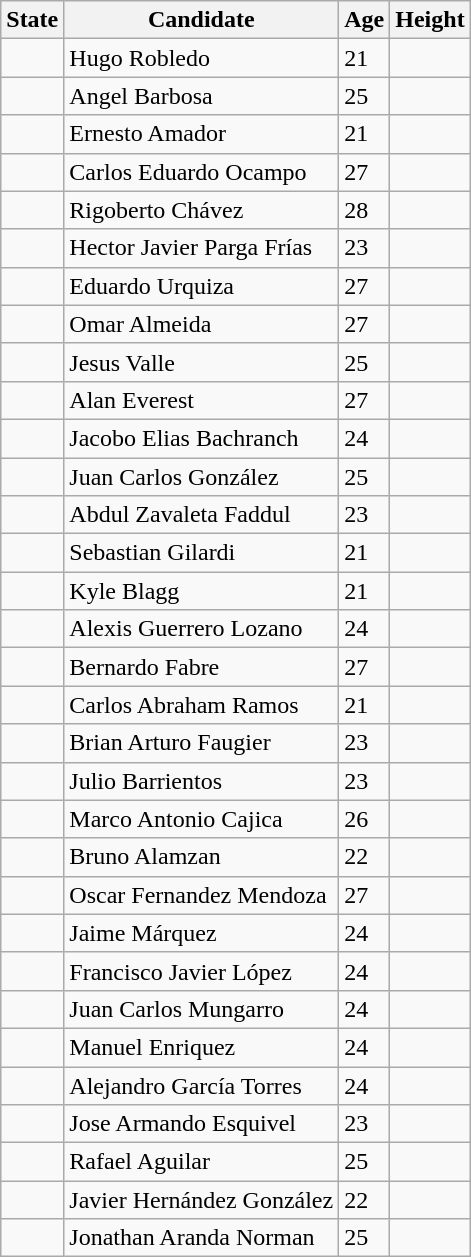<table class="wikitable sortable">
<tr>
<th>State</th>
<th>Candidate</th>
<th>Age</th>
<th>Height</th>
</tr>
<tr>
<td></td>
<td>Hugo Robledo</td>
<td>21</td>
<td></td>
</tr>
<tr>
<td></td>
<td>Angel Barbosa</td>
<td>25</td>
<td></td>
</tr>
<tr>
<td></td>
<td>Ernesto Amador</td>
<td>21</td>
<td></td>
</tr>
<tr>
<td></td>
<td>Carlos Eduardo Ocampo</td>
<td>27</td>
<td></td>
</tr>
<tr>
<td></td>
<td>Rigoberto Chávez</td>
<td>28</td>
<td></td>
</tr>
<tr>
<td></td>
<td>Hector Javier Parga Frías</td>
<td>23</td>
<td></td>
</tr>
<tr>
<td></td>
<td>Eduardo Urquiza</td>
<td>27</td>
<td></td>
</tr>
<tr>
<td></td>
<td>Omar Almeida</td>
<td>27</td>
<td></td>
</tr>
<tr>
<td></td>
<td>Jesus Valle</td>
<td>25</td>
<td></td>
</tr>
<tr>
<td></td>
<td>Alan Everest</td>
<td>27</td>
<td></td>
</tr>
<tr>
<td></td>
<td>Jacobo Elias Bachranch</td>
<td>24</td>
<td></td>
</tr>
<tr>
<td></td>
<td>Juan Carlos González</td>
<td>25</td>
<td></td>
</tr>
<tr>
<td></td>
<td>Abdul Zavaleta Faddul</td>
<td>23</td>
<td></td>
</tr>
<tr>
<td></td>
<td>Sebastian Gilardi</td>
<td>21</td>
<td></td>
</tr>
<tr>
<td></td>
<td>Kyle Blagg</td>
<td>21</td>
<td></td>
</tr>
<tr>
<td></td>
<td>Alexis Guerrero Lozano</td>
<td>24</td>
<td></td>
</tr>
<tr>
<td></td>
<td>Bernardo Fabre</td>
<td>27</td>
<td></td>
</tr>
<tr>
<td></td>
<td>Carlos Abraham Ramos</td>
<td>21</td>
<td></td>
</tr>
<tr>
<td></td>
<td>Brian Arturo Faugier</td>
<td>23</td>
<td></td>
</tr>
<tr>
<td></td>
<td>Julio Barrientos</td>
<td>23</td>
<td></td>
</tr>
<tr>
<td></td>
<td>Marco Antonio Cajica</td>
<td>26</td>
<td></td>
</tr>
<tr>
<td></td>
<td>Bruno Alamzan</td>
<td>22</td>
<td></td>
</tr>
<tr>
<td></td>
<td>Oscar Fernandez Mendoza</td>
<td>27</td>
<td></td>
</tr>
<tr>
<td></td>
<td>Jaime Márquez</td>
<td>24</td>
<td></td>
</tr>
<tr>
<td></td>
<td>Francisco Javier López</td>
<td>24</td>
<td></td>
</tr>
<tr>
<td></td>
<td>Juan Carlos Mungarro</td>
<td>24</td>
<td></td>
</tr>
<tr>
<td></td>
<td>Manuel Enriquez</td>
<td>24</td>
<td></td>
</tr>
<tr>
<td></td>
<td>Alejandro García Torres</td>
<td>24</td>
<td></td>
</tr>
<tr>
<td></td>
<td>Jose Armando Esquivel</td>
<td>23</td>
<td></td>
</tr>
<tr>
<td></td>
<td>Rafael Aguilar</td>
<td>25</td>
<td></td>
</tr>
<tr>
<td></td>
<td>Javier Hernández González</td>
<td>22</td>
<td></td>
</tr>
<tr>
<td></td>
<td>Jonathan Aranda Norman</td>
<td>25</td>
<td></td>
</tr>
</table>
